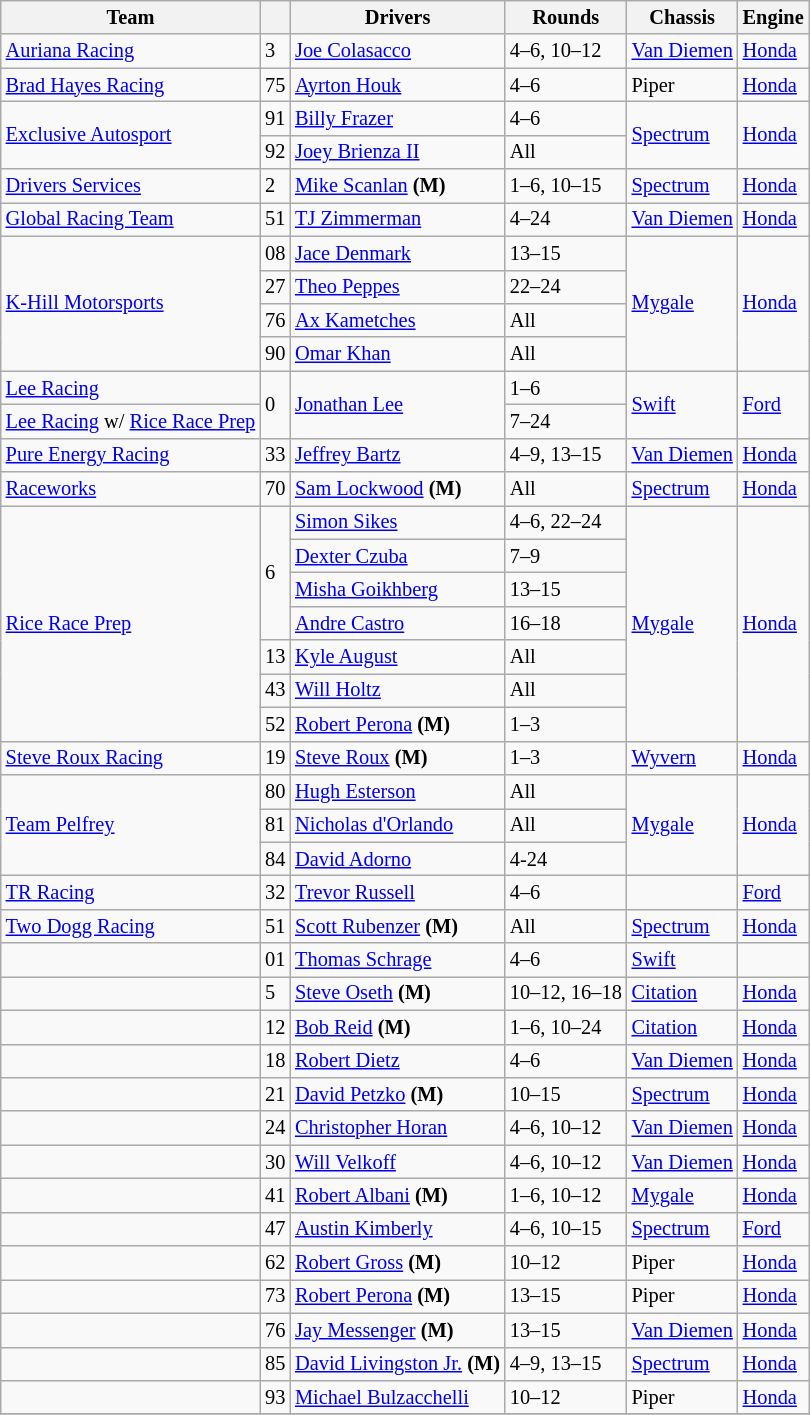<table class="wikitable sortable" style="font-size:85%;">
<tr>
<th>Team</th>
<th></th>
<th>Drivers</th>
<th>Rounds</th>
<th>Chassis</th>
<th>Engine</th>
</tr>
<tr>
<td> <a href='#'>Auriana Racing</a></td>
<td>3</td>
<td> <a href='#'>Joe Colasacco</a></td>
<td>4–6, 10–12</td>
<td><a href='#'>Van Diemen</a></td>
<td><a href='#'>Honda</a></td>
</tr>
<tr>
<td> <a href='#'>Brad Hayes Racing</a></td>
<td>75</td>
<td> <a href='#'>Ayrton Houk</a></td>
<td>4–6</td>
<td>Piper</td>
<td><a href='#'>Honda</a></td>
</tr>
<tr>
<td rowspan=2> <a href='#'>Exclusive Autosport</a></td>
<td>91</td>
<td> <a href='#'>Billy Frazer</a></td>
<td>4–6</td>
<td rowspan=2><a href='#'>Spectrum</a></td>
<td rowspan=2><a href='#'>Honda</a></td>
</tr>
<tr>
<td>92</td>
<td> <a href='#'>Joey Brienza II</a></td>
<td>All</td>
</tr>
<tr>
<td> <a href='#'>Drivers Services</a></td>
<td>2</td>
<td> <a href='#'>Mike Scanlan</a> <strong>(M)</strong></td>
<td>1–6, 10–15</td>
<td><a href='#'>Spectrum</a></td>
<td><a href='#'>Honda</a></td>
</tr>
<tr>
<td> <a href='#'>Global Racing Team</a></td>
<td>51</td>
<td> <a href='#'>TJ Zimmerman</a></td>
<td>4–24</td>
<td><a href='#'>Van Diemen</a></td>
<td><a href='#'>Honda</a></td>
</tr>
<tr>
<td rowspan=4> <a href='#'>K-Hill Motorsports</a></td>
<td>08</td>
<td> <a href='#'>Jace Denmark</a></td>
<td>13–15</td>
<td rowspan=4><a href='#'>Mygale</a></td>
<td rowspan=4><a href='#'>Honda</a></td>
</tr>
<tr>
<td>27</td>
<td> <a href='#'>Theo Peppes</a></td>
<td>22–24</td>
</tr>
<tr>
<td>76</td>
<td> <a href='#'>Ax Kametches</a></td>
<td>All</td>
</tr>
<tr>
<td>90</td>
<td> <a href='#'>Omar Khan</a></td>
<td>All</td>
</tr>
<tr>
<td> <a href='#'>Lee Racing</a></td>
<td rowspan=2>0</td>
<td rowspan=2> <a href='#'>Jonathan Lee</a></td>
<td>1–6</td>
<td rowspan=2><a href='#'>Swift</a></td>
<td rowspan=2><a href='#'>Ford</a></td>
</tr>
<tr>
<td>  <a href='#'>Lee Racing</a> w/ <a href='#'>Rice Race Prep</a></td>
<td>7–24</td>
</tr>
<tr>
<td> <a href='#'>Pure Energy Racing</a></td>
<td>33</td>
<td> <a href='#'>Jeffrey Bartz</a></td>
<td>4–9, 13–15</td>
<td><a href='#'>Van Diemen</a></td>
<td><a href='#'>Honda</a></td>
</tr>
<tr>
<td> <a href='#'>Raceworks</a></td>
<td>70</td>
<td> <a href='#'>Sam Lockwood</a> <strong>(M)</strong></td>
<td>All</td>
<td><a href='#'>Spectrum</a></td>
<td><a href='#'>Honda</a></td>
</tr>
<tr>
<td rowspan=7> <a href='#'>Rice Race Prep</a></td>
<td rowspan=4>6</td>
<td> <a href='#'>Simon Sikes</a></td>
<td>4–6, 22–24</td>
<td rowspan=7><a href='#'>Mygale</a></td>
<td rowspan=7><a href='#'>Honda</a></td>
</tr>
<tr>
<td> <a href='#'>Dexter Czuba</a></td>
<td>7–9</td>
</tr>
<tr>
<td> <a href='#'>Misha Goikhberg</a></td>
<td>13–15</td>
</tr>
<tr>
<td> <a href='#'>Andre Castro</a></td>
<td>16–18</td>
</tr>
<tr>
<td>13</td>
<td> <a href='#'>Kyle August</a></td>
<td>All</td>
</tr>
<tr>
<td>43</td>
<td> <a href='#'>Will Holtz</a></td>
<td>All</td>
</tr>
<tr>
<td>52</td>
<td> <a href='#'>Robert Perona</a> <strong>(M)</strong></td>
<td>1–3</td>
</tr>
<tr>
<td> <a href='#'>Steve Roux Racing</a></td>
<td>19</td>
<td> <a href='#'>Steve Roux</a> <strong>(M)</strong></td>
<td>1–3</td>
<td><a href='#'>Wyvern</a></td>
<td><a href='#'>Honda</a></td>
</tr>
<tr>
<td rowspan=3> <a href='#'>Team Pelfrey</a></td>
<td>80</td>
<td> <a href='#'>Hugh Esterson</a></td>
<td>All</td>
<td rowspan=3><a href='#'>Mygale</a></td>
<td rowspan=3><a href='#'>Honda</a></td>
</tr>
<tr>
<td>81</td>
<td> <a href='#'>Nicholas d'Orlando</a></td>
<td>All</td>
</tr>
<tr>
<td>84</td>
<td> <a href='#'>David Adorno</a></td>
<td>4-24</td>
</tr>
<tr>
<td> <a href='#'>TR Racing</a></td>
<td>32</td>
<td> <a href='#'>Trevor Russell</a></td>
<td>4–6</td>
<td></td>
<td><a href='#'>Ford</a></td>
</tr>
<tr>
<td> <a href='#'>Two Dogg Racing</a></td>
<td>51</td>
<td> <a href='#'>Scott Rubenzer</a> <strong>(M)</strong></td>
<td>All</td>
<td><a href='#'>Spectrum</a></td>
<td><a href='#'>Honda</a></td>
</tr>
<tr>
<td></td>
<td>01</td>
<td> <a href='#'>Thomas Schrage</a></td>
<td>4–6</td>
<td><a href='#'>Swift</a></td>
<td></td>
</tr>
<tr>
<td></td>
<td>5</td>
<td> <a href='#'>Steve Oseth</a> <strong>(M)</strong></td>
<td>10–12, 16–18</td>
<td><a href='#'>Citation</a></td>
<td><a href='#'>Honda</a></td>
</tr>
<tr>
<td></td>
<td>12</td>
<td> <a href='#'>Bob Reid</a> <strong>(M)</strong></td>
<td>1–6, 10–24</td>
<td><a href='#'>Citation</a></td>
<td><a href='#'>Honda</a></td>
</tr>
<tr>
<td></td>
<td>18</td>
<td> <a href='#'>Robert Dietz</a></td>
<td>4–6</td>
<td><a href='#'>Van Diemen</a></td>
<td><a href='#'>Honda</a></td>
</tr>
<tr>
<td></td>
<td>21</td>
<td> <a href='#'>David Petzko</a> <strong>(M)</strong></td>
<td>10–15</td>
<td><a href='#'>Spectrum</a></td>
<td><a href='#'>Honda</a></td>
</tr>
<tr>
<td></td>
<td>24</td>
<td> <a href='#'>Christopher Horan</a></td>
<td>4–6, 10–12</td>
<td><a href='#'>Van Diemen</a></td>
<td><a href='#'>Honda</a></td>
</tr>
<tr>
<td></td>
<td>30</td>
<td> <a href='#'>Will Velkoff</a></td>
<td>4–6, 10–12</td>
<td><a href='#'>Van Diemen</a></td>
<td><a href='#'>Honda</a></td>
</tr>
<tr>
<td></td>
<td>41</td>
<td> <a href='#'>Robert Albani</a> <strong>(M)</strong></td>
<td>1–6, 10–12</td>
<td><a href='#'>Mygale</a></td>
<td><a href='#'>Honda</a></td>
</tr>
<tr>
<td></td>
<td>47</td>
<td> <a href='#'>Austin Kimberly</a></td>
<td>4–6, 10–15</td>
<td><a href='#'>Spectrum</a></td>
<td><a href='#'>Ford</a></td>
</tr>
<tr>
<td></td>
<td>62</td>
<td> <a href='#'>Robert Gross</a> <strong>(M)</strong></td>
<td>10–12</td>
<td>Piper</td>
<td><a href='#'>Honda</a></td>
</tr>
<tr>
<td></td>
<td>73</td>
<td> <a href='#'>Robert Perona</a> <strong>(M)</strong></td>
<td>13–15</td>
<td>Piper</td>
<td><a href='#'>Honda</a></td>
</tr>
<tr>
<td></td>
<td>76</td>
<td> <a href='#'>Jay Messenger</a> <strong>(M)</strong></td>
<td>13–15</td>
<td><a href='#'>Van Diemen</a></td>
<td><a href='#'>Honda</a></td>
</tr>
<tr>
<td></td>
<td>85</td>
<td> <a href='#'>David Livingston Jr.</a> <strong>(M)</strong></td>
<td>4–9, 13–15</td>
<td><a href='#'>Spectrum</a></td>
<td><a href='#'>Honda</a></td>
</tr>
<tr>
<td></td>
<td>93</td>
<td> <a href='#'>Michael Bulzacchelli</a></td>
<td>10–12</td>
<td>Piper</td>
<td><a href='#'>Honda</a></td>
</tr>
<tr>
</tr>
</table>
